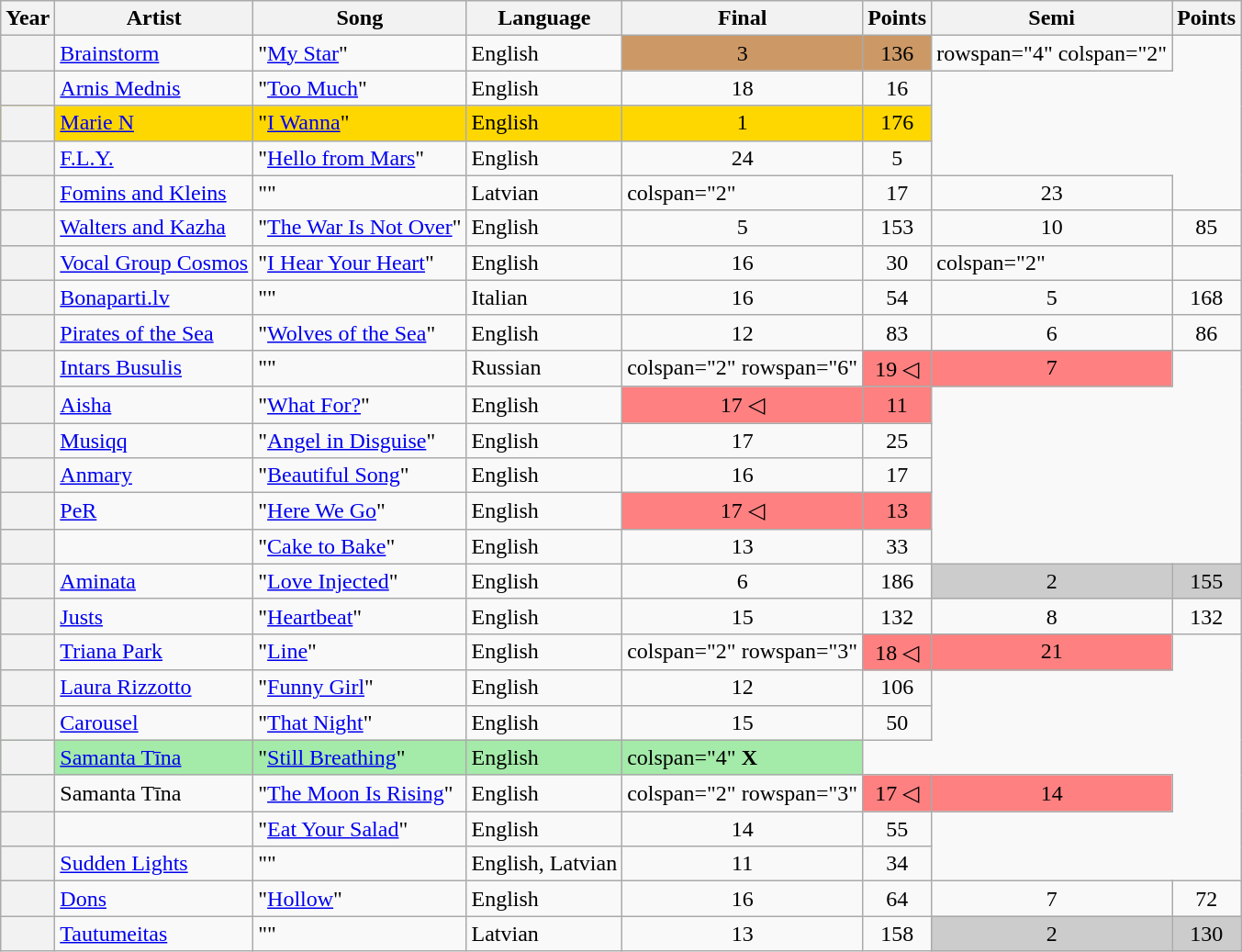<table class="wikitable sortable plainrowheaders">
<tr>
<th scope="col">Year</th>
<th scope="col">Artist</th>
<th scope="col">Song</th>
<th scope="col">Language</th>
<th scope="col" data-sort-type="number">Final</th>
<th scope="col" data-sort-type="number">Points</th>
<th scope="col" data-sort-type="number">Semi</th>
<th scope="col" data-sort-type="number">Points</th>
</tr>
<tr>
<th scope="row" style="text-align:center;"></th>
<td><a href='#'>Brainstorm</a></td>
<td>"<a href='#'>My Star</a>"</td>
<td>English</td>
<td style="text-align:center; background-color:#C96;">3</td>
<td style="text-align:center; background-color:#C96;">136</td>
<td>rowspan="4" colspan="2" </td>
</tr>
<tr>
<th scope="row" style="text-align:center;"></th>
<td><a href='#'>Arnis Mednis</a></td>
<td>"<a href='#'>Too Much</a>"</td>
<td>English</td>
<td style="text-align:center;">18</td>
<td style="text-align:center;">16</td>
</tr>
<tr style="background-color:#FFD700;">
<th scope="row" style="text-align:center;"></th>
<td><a href='#'>Marie N</a></td>
<td>"<a href='#'>I Wanna</a>"</td>
<td>English</td>
<td style="text-align:center;">1</td>
<td style="text-align:center;">176</td>
</tr>
<tr>
<th scope="row" style="text-align:center;"></th>
<td><a href='#'>F.L.Y.</a></td>
<td>"<a href='#'>Hello from Mars</a>"</td>
<td>English</td>
<td style="text-align:center;">24</td>
<td style="text-align:center;">5</td>
</tr>
<tr>
<th scope="row" style="text-align:center;"></th>
<td><a href='#'>Fomins and Kleins</a></td>
<td>""</td>
<td>Latvian</td>
<td>colspan="2" </td>
<td style="text-align:center;">17</td>
<td style="text-align:center;">23</td>
</tr>
<tr>
<th scope="row" style="text-align:center;"></th>
<td><a href='#'>Walters and Kazha</a></td>
<td>"<a href='#'>The War Is Not Over</a>"</td>
<td>English</td>
<td style="text-align:center;">5</td>
<td style="text-align:center;">153</td>
<td style="text-align:center;">10</td>
<td style="text-align:center;">85</td>
</tr>
<tr>
<th scope="row" style="text-align:center;"></th>
<td><a href='#'>Vocal Group Cosmos</a></td>
<td>"<a href='#'>I Hear Your Heart</a>"</td>
<td>English</td>
<td style="text-align:center;">16</td>
<td style="text-align:center;">30</td>
<td>colspan="2" </td>
</tr>
<tr>
<th scope="row" style="text-align:center;"></th>
<td><a href='#'>Bonaparti.lv</a></td>
<td>""</td>
<td>Italian</td>
<td style="text-align:center;">16</td>
<td style="text-align:center;">54</td>
<td style="text-align:center;">5</td>
<td style="text-align:center;">168</td>
</tr>
<tr>
<th scope="row" style="text-align:center;"></th>
<td><a href='#'>Pirates of the Sea</a></td>
<td>"<a href='#'>Wolves of the Sea</a>"</td>
<td>English</td>
<td style="text-align:center;">12</td>
<td style="text-align:center;">83</td>
<td style="text-align:center;">6</td>
<td style="text-align:center;">86</td>
</tr>
<tr>
<th scope="row" style="text-align:center;"></th>
<td><a href='#'>Intars Busulis</a></td>
<td>"" </td>
<td>Russian</td>
<td>colspan="2" rowspan="6" </td>
<td style="text-align:center; background-color:#FE8080;">19 ◁</td>
<td style="text-align:center; background-color:#FE8080;">7</td>
</tr>
<tr>
<th scope="row" style="text-align:center;"></th>
<td><a href='#'>Aisha</a></td>
<td>"<a href='#'>What For?</a>"</td>
<td>English</td>
<td style="text-align:center; background-color:#FE8080;">17 ◁</td>
<td style="text-align:center; background-color:#FE8080;">11</td>
</tr>
<tr>
<th scope="row" style="text-align:center;"></th>
<td><a href='#'>Musiqq</a></td>
<td>"<a href='#'>Angel in Disguise</a>"</td>
<td>English</td>
<td style="text-align:center;">17</td>
<td style="text-align:center;">25</td>
</tr>
<tr>
<th scope="row" style="text-align:center;"></th>
<td><a href='#'>Anmary</a></td>
<td>"<a href='#'>Beautiful Song</a>"</td>
<td>English</td>
<td style="text-align:center;">16</td>
<td style="text-align:center;">17</td>
</tr>
<tr>
<th scope="row" style="text-align:center;"></th>
<td><a href='#'>PeR</a></td>
<td>"<a href='#'>Here We Go</a>"</td>
<td>English</td>
<td style="text-align:center; background-color:#FE8080;">17 ◁</td>
<td style="text-align:center; background-color:#FE8080;">13</td>
</tr>
<tr>
<th scope="row" style="text-align:center;"></th>
<td></td>
<td>"<a href='#'>Cake to Bake</a>"</td>
<td>English</td>
<td style="text-align:center;">13</td>
<td style="text-align:center;">33</td>
</tr>
<tr>
<th scope="row" style="text-align:center;"></th>
<td><a href='#'>Aminata</a></td>
<td>"<a href='#'>Love Injected</a>"</td>
<td>English</td>
<td style="text-align:center;">6</td>
<td style="text-align:center;">186</td>
<td style="text-align:center; background-color:#CCC;">2</td>
<td style="text-align:center; background-color:#CCC;">155</td>
</tr>
<tr>
<th scope="row" style="text-align:center;"></th>
<td><a href='#'>Justs</a></td>
<td>"<a href='#'>Heartbeat</a>"</td>
<td>English</td>
<td style="text-align:center;">15</td>
<td style="text-align:center;">132</td>
<td style="text-align:center;">8</td>
<td style="text-align:center;">132</td>
</tr>
<tr>
<th scope="row" style="text-align:center;"></th>
<td><a href='#'>Triana Park</a></td>
<td>"<a href='#'>Line</a>"</td>
<td>English</td>
<td>colspan="2" rowspan="3" </td>
<td style="text-align:center; background-color:#FE8080;">18 ◁</td>
<td style="text-align:center; background-color:#FE8080;">21</td>
</tr>
<tr>
<th scope="row" style="text-align:center;"></th>
<td><a href='#'>Laura Rizzotto</a></td>
<td>"<a href='#'>Funny Girl</a>"</td>
<td>English</td>
<td style="text-align:center;">12</td>
<td style="text-align:center;">106</td>
</tr>
<tr>
<th scope="row" style="text-align:center;"></th>
<td><a href='#'>Carousel</a></td>
<td>"<a href='#'>That Night</a>"</td>
<td>English</td>
<td style="text-align:center;">15</td>
<td style="text-align:center;">50</td>
</tr>
<tr style="background-color:#A4EAA9;">
<th scope="row" style="text-align:center;"></th>
<td><a href='#'>Samanta Tīna</a></td>
<td>"<a href='#'>Still Breathing</a>"</td>
<td>English</td>
<td>colspan="4"  <strong>X</strong></td>
</tr>
<tr>
<th scope="row" style="text-align:center;"></th>
<td>Samanta Tīna</td>
<td>"<a href='#'>The Moon Is Rising</a>"</td>
<td>English</td>
<td>colspan="2" rowspan="3" </td>
<td style="text-align:center; background-color:#FE8080;">17 ◁</td>
<td style="text-align:center; background-color:#FE8080;">14</td>
</tr>
<tr>
<th scope="row" style="text-align:center;"></th>
<td></td>
<td>"<a href='#'>Eat Your Salad</a>"</td>
<td>English</td>
<td style="text-align:center;">14</td>
<td style="text-align:center;">55</td>
</tr>
<tr>
<th scope="row" style="text-align:center;"></th>
<td><a href='#'>Sudden Lights</a></td>
<td>""</td>
<td>English, Latvian</td>
<td style="text-align:center;">11</td>
<td style="text-align:center;">34</td>
</tr>
<tr>
<th scope="row" style="text-align:center;"></th>
<td><a href='#'>Dons</a></td>
<td>"<a href='#'>Hollow</a>"</td>
<td>English</td>
<td style="text-align:center;">16</td>
<td style="text-align:center;">64</td>
<td style="text-align:center;">7</td>
<td style="text-align:center;">72</td>
</tr>
<tr>
<th scope="row" style="text-align:center;"></th>
<td><a href='#'>Tautumeitas</a></td>
<td>""</td>
<td>Latvian</td>
<td style="text-align:center;">13</td>
<td style="text-align:center;">158</td>
<td style="text-align:center; background-color:#CCC;">2</td>
<td style="text-align:center; background-color:#CCC;">130</td>
</tr>
</table>
